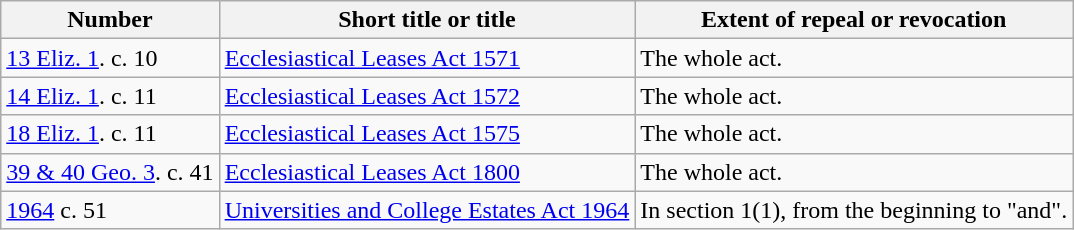<table class="wikitable">
<tr>
<th>Number</th>
<th>Short title or title</th>
<th>Extent of repeal or revocation</th>
</tr>
<tr>
<td><a href='#'>13 Eliz. 1</a>. c. 10</td>
<td><a href='#'>Ecclesiastical Leases Act 1571</a></td>
<td>The whole act.</td>
</tr>
<tr>
<td><a href='#'>14 Eliz. 1</a>. c. 11</td>
<td><a href='#'>Ecclesiastical Leases Act 1572</a></td>
<td>The whole act.</td>
</tr>
<tr>
<td><a href='#'>18 Eliz. 1</a>. c. 11</td>
<td><a href='#'>Ecclesiastical Leases Act 1575</a></td>
<td>The whole act.</td>
</tr>
<tr>
<td><a href='#'>39 & 40 Geo. 3</a>. c. 41</td>
<td><a href='#'>Ecclesiastical Leases Act 1800</a></td>
<td>The whole act.</td>
</tr>
<tr>
<td><a href='#'>1964</a> c. 51</td>
<td><a href='#'>Universities and College Estates Act 1964</a></td>
<td>In section 1(1), from the beginning to "and".</td>
</tr>
</table>
